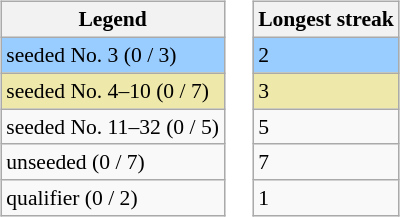<table>
<tr>
<td><br><table class="wikitable" style="font-size:90%">
<tr>
<th>Legend</th>
</tr>
<tr bgcolor="#9cf">
<td>seeded No. 3 (0 / 3)</td>
</tr>
<tr bgcolor="eee8aa">
<td>seeded No. 4–10 (0 / 7)</td>
</tr>
<tr>
<td>seeded No. 11–32 (0 / 5)</td>
</tr>
<tr>
<td>unseeded (0 / 7)</td>
</tr>
<tr>
<td>qualifier (0 / 2)</td>
</tr>
</table>
</td>
<td><br><table class="wikitable" style="font-size:90%">
<tr>
<th>Longest streak</th>
</tr>
<tr bgcolor="#9cf">
<td>2</td>
</tr>
<tr bgcolor="eee8aa">
<td>3</td>
</tr>
<tr>
<td>5</td>
</tr>
<tr>
<td>7</td>
</tr>
<tr>
<td>1</td>
</tr>
</table>
</td>
</tr>
</table>
